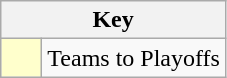<table class="wikitable" style="text-align: center;">
<tr>
<th colspan=2>Key</th>
</tr>
<tr>
<td style="background:#ffffcc; width:20px;"></td>
<td align=left>Teams to Playoffs</td>
</tr>
</table>
